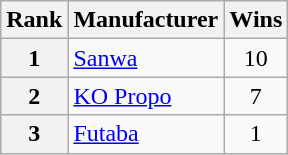<table class="wikitable">
<tr>
<th>Rank</th>
<th>Manufacturer</th>
<th>Wins</th>
</tr>
<tr>
<th>1</th>
<td> <a href='#'>Sanwa</a></td>
<td style="text-align:center;">10</td>
</tr>
<tr>
<th>2</th>
<td> <a href='#'>KO Propo</a></td>
<td style="text-align:center;">7</td>
</tr>
<tr>
<th>3</th>
<td> <a href='#'>Futaba</a></td>
<td style="text-align:center;">1</td>
</tr>
</table>
